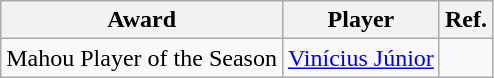<table class="wikitable">
<tr>
<th>Award</th>
<th>Player</th>
<th>Ref.</th>
</tr>
<tr>
<td>Mahou Player of the Season</td>
<td> <a href='#'>Vinícius Júnior</a></td>
<td align=center></td>
</tr>
</table>
